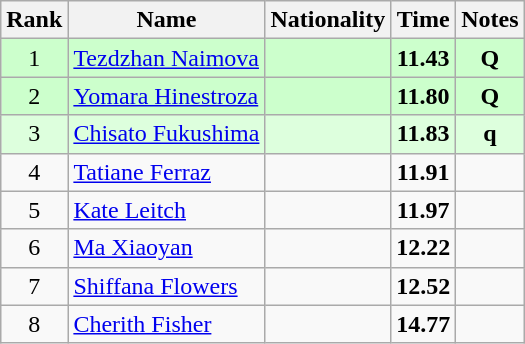<table class="wikitable sortable" style="text-align:center">
<tr>
<th>Rank</th>
<th>Name</th>
<th>Nationality</th>
<th>Time</th>
<th>Notes</th>
</tr>
<tr bgcolor=ccffcc>
<td>1</td>
<td align=left><a href='#'>Tezdzhan Naimova</a></td>
<td align=left></td>
<td><strong>11.43</strong></td>
<td><strong>Q</strong></td>
</tr>
<tr bgcolor=ccffcc>
<td>2</td>
<td align=left><a href='#'>Yomara Hinestroza</a></td>
<td align=left></td>
<td><strong>11.80</strong></td>
<td><strong>Q</strong></td>
</tr>
<tr bgcolor=ddffdd>
<td>3</td>
<td align=left><a href='#'>Chisato Fukushima</a></td>
<td align=left></td>
<td><strong>11.83</strong></td>
<td><strong>q</strong></td>
</tr>
<tr>
<td>4</td>
<td align=left><a href='#'>Tatiane Ferraz</a></td>
<td align=left></td>
<td><strong>11.91</strong></td>
<td></td>
</tr>
<tr>
<td>5</td>
<td align=left><a href='#'>Kate Leitch</a></td>
<td align=left></td>
<td><strong>11.97</strong></td>
<td></td>
</tr>
<tr>
<td>6</td>
<td align=left><a href='#'>Ma Xiaoyan</a></td>
<td align=left></td>
<td><strong>12.22</strong></td>
<td></td>
</tr>
<tr>
<td>7</td>
<td align=left><a href='#'>Shiffana Flowers</a></td>
<td align=left></td>
<td><strong>12.52</strong></td>
<td></td>
</tr>
<tr>
<td>8</td>
<td align=left><a href='#'>Cherith Fisher</a></td>
<td align=left></td>
<td><strong>14.77</strong></td>
<td></td>
</tr>
</table>
